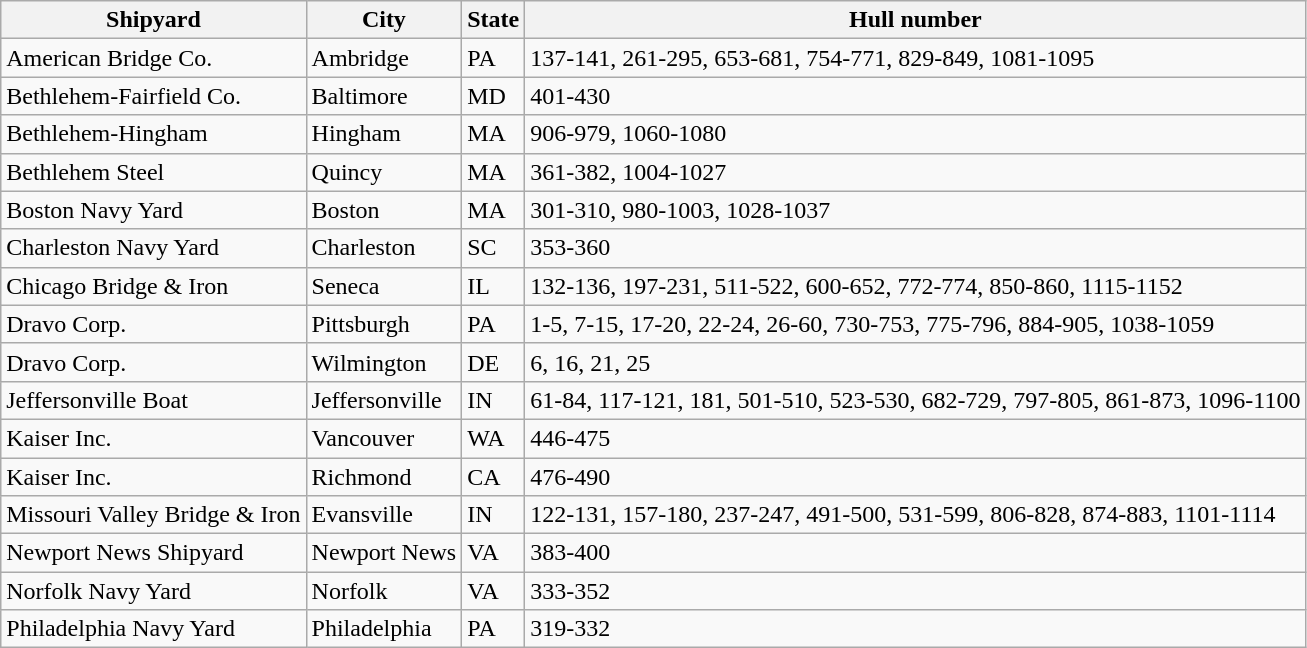<table class="wikitable sortable">
<tr>
<th>Shipyard</th>
<th>City</th>
<th>State</th>
<th>Hull number</th>
</tr>
<tr>
<td>American Bridge Co.</td>
<td>Ambridge</td>
<td>PA</td>
<td>137-141, 261-295, 653-681, 754-771, 829-849, 1081-1095</td>
</tr>
<tr>
<td>Bethlehem-Fairfield Co.</td>
<td>Baltimore</td>
<td>MD</td>
<td>401-430</td>
</tr>
<tr>
<td>Bethlehem-Hingham</td>
<td>Hingham</td>
<td>MA</td>
<td>906-979,  1060-1080</td>
</tr>
<tr>
<td>Bethlehem Steel</td>
<td>Quincy</td>
<td>MA</td>
<td>361-382, 1004-1027</td>
</tr>
<tr>
<td>Boston Navy Yard</td>
<td>Boston</td>
<td>MA</td>
<td>301-310, 980-1003, 1028-1037</td>
</tr>
<tr>
<td>Charleston Navy Yard</td>
<td>Charleston</td>
<td>SC</td>
<td>353-360</td>
</tr>
<tr>
<td>Chicago Bridge & Iron</td>
<td>Seneca</td>
<td>IL</td>
<td>132-136,  197-231, 511-522, 600-652, 772-774, 850-860, 1115-1152</td>
</tr>
<tr>
<td>Dravo Corp.</td>
<td>Pittsburgh</td>
<td>PA</td>
<td>1-5, 7-15, 17-20, 22-24, 26-60, 730-753, 775-796, 884-905, 1038-1059</td>
</tr>
<tr>
<td>Dravo Corp.</td>
<td>Wilmington</td>
<td>DE</td>
<td>6, 16, 21, 25</td>
</tr>
<tr>
<td>Jeffersonville Boat</td>
<td>Jeffersonville</td>
<td>IN</td>
<td>61-84,  117-121, 181, 501-510,  523-530, 682-729, 797-805, 861-873, 1096-1100</td>
</tr>
<tr>
<td>Kaiser Inc.</td>
<td>Vancouver</td>
<td>WA</td>
<td>446-475</td>
</tr>
<tr>
<td>Kaiser Inc.</td>
<td>Richmond</td>
<td>CA</td>
<td>476-490</td>
</tr>
<tr>
<td>Missouri Valley Bridge & Iron</td>
<td>Evansville</td>
<td>IN</td>
<td>122-131, 157-180, 237-247, 491-500, 531-599, 806-828, 874-883,  1101-1114</td>
</tr>
<tr>
<td>Newport News Shipyard</td>
<td>Newport News</td>
<td>VA</td>
<td>383-400</td>
</tr>
<tr>
<td>Norfolk Navy Yard</td>
<td>Norfolk</td>
<td>VA</td>
<td>333-352</td>
</tr>
<tr>
<td>Philadelphia Navy Yard</td>
<td>Philadelphia</td>
<td>PA</td>
<td>319-332</td>
</tr>
</table>
